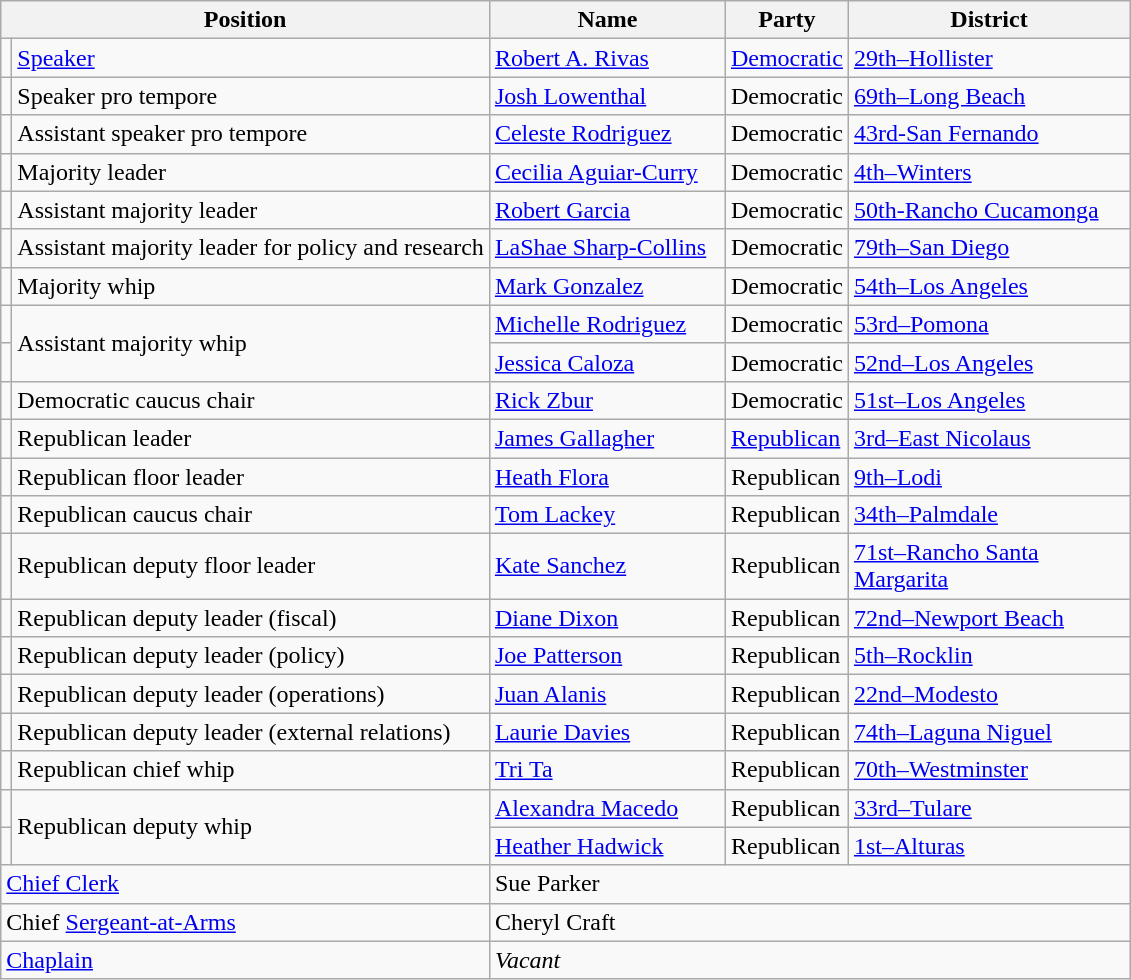<table class="wikitable" style="font-size:100%">
<tr>
<th scope="col" colspan="2" width="220">Position</th>
<th scope="col" width="150">Name</th>
<th scope="col" width="70">Party</th>
<th scope="col" width="180">District</th>
</tr>
<tr>
<td></td>
<td><a href='#'>Speaker</a></td>
<td><a href='#'>Robert A. Rivas</a></td>
<td><a href='#'>Democratic</a></td>
<td><a href='#'>29th–Hollister</a></td>
</tr>
<tr>
<td></td>
<td>Speaker pro tempore</td>
<td><a href='#'>Josh Lowenthal</a></td>
<td>Democratic</td>
<td><a href='#'>69th–Long Beach</a></td>
</tr>
<tr>
<td></td>
<td>Assistant speaker pro tempore</td>
<td><a href='#'>Celeste Rodriguez</a></td>
<td>Democratic</td>
<td><a href='#'>43rd-San Fernando</a></td>
</tr>
<tr>
<td></td>
<td>Majority leader</td>
<td><a href='#'>Cecilia Aguiar-Curry</a></td>
<td>Democratic</td>
<td><a href='#'>4th–Winters</a></td>
</tr>
<tr>
<td></td>
<td>Assistant majority leader</td>
<td><a href='#'>Robert Garcia</a></td>
<td>Democratic</td>
<td><a href='#'>50th-Rancho Cucamonga</a></td>
</tr>
<tr>
<td></td>
<td>Assistant majority leader for policy and research</td>
<td><a href='#'>LaShae Sharp-Collins</a></td>
<td>Democratic</td>
<td><a href='#'>79th–San Diego</a></td>
</tr>
<tr>
<td></td>
<td>Majority whip</td>
<td><a href='#'>Mark Gonzalez</a></td>
<td>Democratic</td>
<td><a href='#'>54th–Los Angeles</a></td>
</tr>
<tr>
<td></td>
<td rowspan=2>Assistant majority whip</td>
<td><a href='#'>Michelle Rodriguez</a></td>
<td>Democratic</td>
<td><a href='#'>53rd–Pomona</a></td>
</tr>
<tr>
<td></td>
<td><a href='#'>Jessica Caloza</a></td>
<td>Democratic</td>
<td><a href='#'>52nd–Los Angeles</a></td>
</tr>
<tr>
<td></td>
<td>Democratic caucus chair</td>
<td><a href='#'>Rick Zbur</a></td>
<td>Democratic</td>
<td><a href='#'>51st–Los Angeles</a></td>
</tr>
<tr>
<td></td>
<td>Republican leader</td>
<td><a href='#'>James Gallagher</a></td>
<td><a href='#'>Republican</a></td>
<td><a href='#'>3rd–East Nicolaus</a></td>
</tr>
<tr>
<td></td>
<td>Republican floor leader</td>
<td><a href='#'>Heath Flora</a></td>
<td>Republican</td>
<td><a href='#'>9th–Lodi</a></td>
</tr>
<tr>
<td></td>
<td>Republican caucus chair</td>
<td><a href='#'>Tom Lackey</a></td>
<td>Republican</td>
<td><a href='#'>34th–Palmdale</a></td>
</tr>
<tr>
<td></td>
<td>Republican deputy floor leader</td>
<td><a href='#'>Kate Sanchez</a></td>
<td>Republican</td>
<td><a href='#'>71st–Rancho Santa Margarita</a></td>
</tr>
<tr>
<td></td>
<td>Republican deputy leader (fiscal)</td>
<td><a href='#'>Diane Dixon</a></td>
<td>Republican</td>
<td><a href='#'>72nd–Newport Beach</a></td>
</tr>
<tr>
<td></td>
<td>Republican deputy leader (policy)</td>
<td><a href='#'>Joe Patterson</a></td>
<td>Republican</td>
<td><a href='#'>5th–Rocklin</a></td>
</tr>
<tr>
<td></td>
<td>Republican deputy leader (operations)</td>
<td><a href='#'>Juan Alanis</a></td>
<td>Republican</td>
<td><a href='#'>22nd–Modesto</a></td>
</tr>
<tr>
<td></td>
<td>Republican deputy leader (external relations)</td>
<td><a href='#'>Laurie Davies</a></td>
<td>Republican</td>
<td><a href='#'>74th–Laguna Niguel</a></td>
</tr>
<tr>
<td></td>
<td>Republican chief whip</td>
<td><a href='#'>Tri Ta</a></td>
<td>Republican</td>
<td><a href='#'>70th–Westminster</a></td>
</tr>
<tr>
<td></td>
<td rowspan=2>Republican deputy whip</td>
<td><a href='#'>Alexandra Macedo</a></td>
<td>Republican</td>
<td><a href='#'>33rd–Tulare</a></td>
</tr>
<tr>
<td></td>
<td><a href='#'>Heather Hadwick</a></td>
<td>Republican</td>
<td><a href='#'>1st–Alturas</a></td>
</tr>
<tr>
<td scope="row" colspan="2"><a href='#'>Chief Clerk</a></td>
<td colspan="3">Sue Parker</td>
</tr>
<tr>
<td scope="row" colspan="2">Chief <a href='#'>Sergeant-at-Arms</a></td>
<td colspan="3">Cheryl Craft</td>
</tr>
<tr>
<td scope="row" colspan="2"><a href='#'>Chaplain</a></td>
<td colspan="3"><em>Vacant</em></td>
</tr>
</table>
